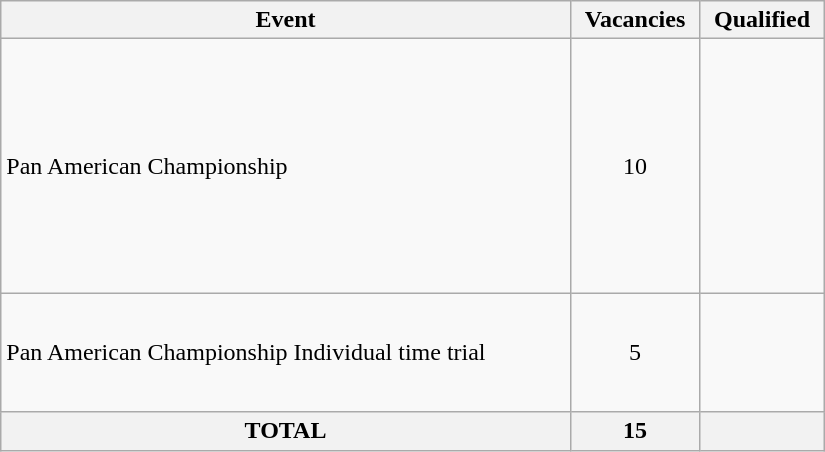<table class="wikitable" width=550>
<tr>
<th>Event</th>
<th>Vacancies</th>
<th>Qualified</th>
</tr>
<tr>
<td>Pan American Championship</td>
<td align=center>10</td>
<td><br><br><br><br><br><br><br><br><br></td>
</tr>
<tr>
<td>Pan American Championship Individual time trial</td>
<td align=center>5</td>
<td><br><br><br><br></td>
</tr>
<tr>
<th>TOTAL</th>
<th colspan="1">15</th>
<th></th>
</tr>
</table>
